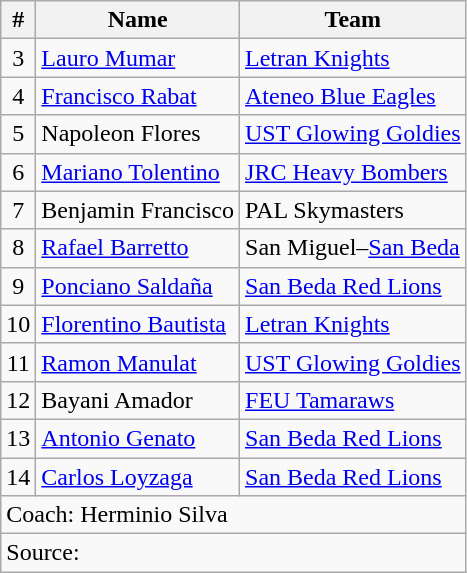<table class="wikitable">
<tr>
<th>#</th>
<th>Name</th>
<th>Team</th>
</tr>
<tr>
<td align=center>3</td>
<td><a href='#'>Lauro Mumar</a></td>
<td><a href='#'>Letran Knights</a></td>
</tr>
<tr>
<td align=center>4</td>
<td><a href='#'>Francisco Rabat</a></td>
<td><a href='#'>Ateneo Blue Eagles</a></td>
</tr>
<tr>
<td align=center>5</td>
<td>Napoleon Flores</td>
<td><a href='#'>UST Glowing Goldies</a></td>
</tr>
<tr>
<td align=center>6</td>
<td><a href='#'>Mariano Tolentino</a></td>
<td><a href='#'>JRC Heavy Bombers</a></td>
</tr>
<tr>
<td align=center>7</td>
<td>Benjamin Francisco</td>
<td>PAL Skymasters</td>
</tr>
<tr>
<td align=center>8</td>
<td><a href='#'>Rafael Barretto</a></td>
<td>San Miguel–<a href='#'>San Beda</a></td>
</tr>
<tr>
<td align=center>9</td>
<td><a href='#'>Ponciano Saldaña</a></td>
<td><a href='#'>San Beda Red Lions</a></td>
</tr>
<tr>
<td align=center>10</td>
<td><a href='#'>Florentino Bautista</a></td>
<td><a href='#'>Letran Knights</a></td>
</tr>
<tr>
<td align=center>11</td>
<td><a href='#'>Ramon Manulat</a></td>
<td><a href='#'>UST Glowing Goldies</a></td>
</tr>
<tr>
<td align=center>12</td>
<td>Bayani Amador</td>
<td><a href='#'>FEU Tamaraws</a></td>
</tr>
<tr>
<td align=center>13</td>
<td><a href='#'>Antonio Genato</a></td>
<td><a href='#'>San Beda Red Lions</a></td>
</tr>
<tr>
<td align=center>14</td>
<td><a href='#'>Carlos Loyzaga</a></td>
<td><a href='#'>San Beda Red Lions</a></td>
</tr>
<tr>
<td colspan=3>Coach:  Herminio Silva</td>
</tr>
<tr>
<td colspan=3>Source:</td>
</tr>
</table>
